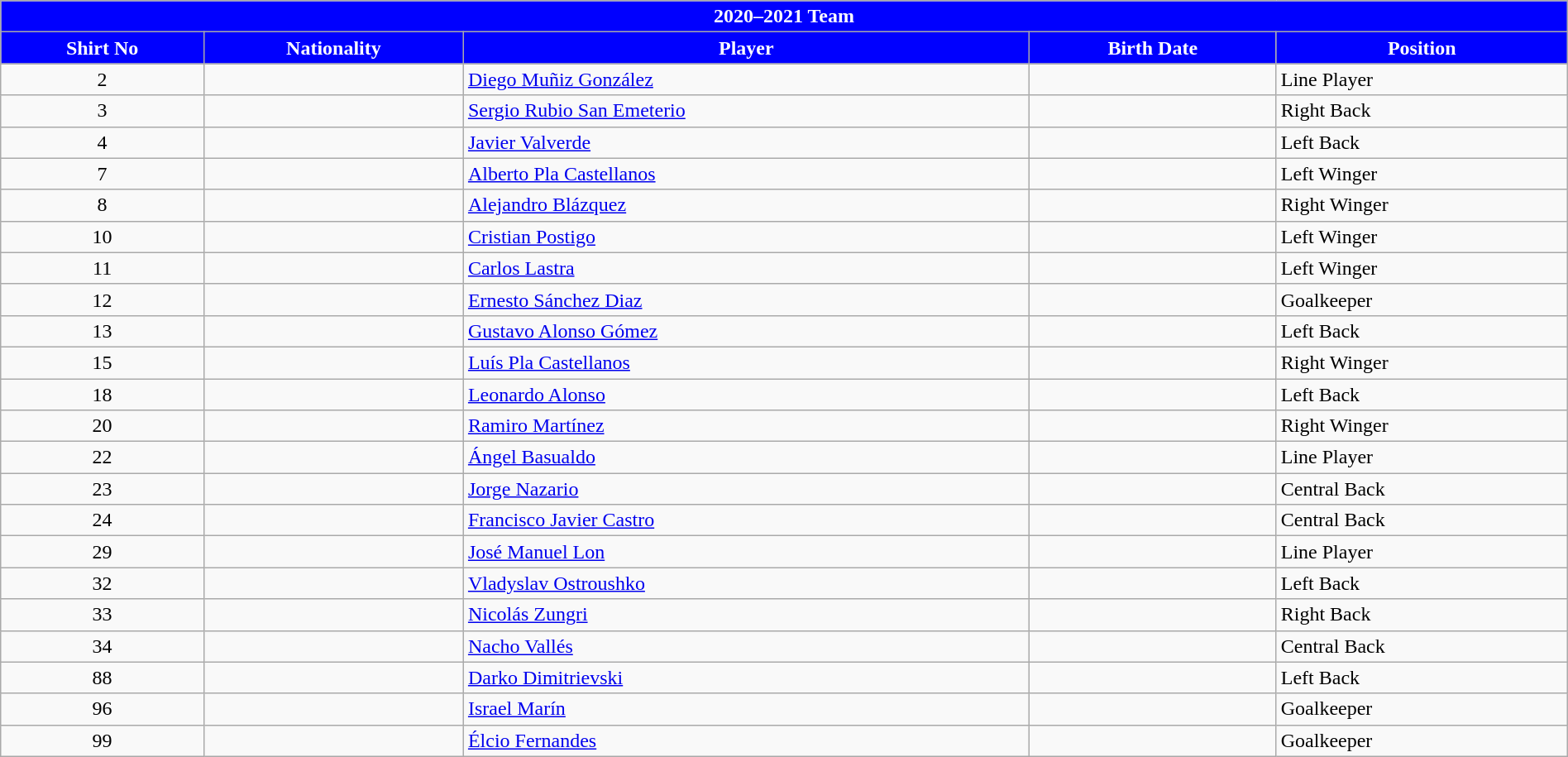<table class="wikitable collapsible collapsed" style="width:100%;">
<tr>
<th colspan=5 style="background-color:#0000FF;color:#FFFFFF;text-align:center;"> <strong>2020–2021 Team</strong></th>
</tr>
<tr>
<th style="color:#FFFFFF; background:#0000FF">Shirt No</th>
<th style="color:#FFFFFF; background:#0000FF">Nationality</th>
<th style="color:#FFFFFF; background:#0000FF">Player</th>
<th style="color:#FFFFFF; background:#0000FF">Birth Date</th>
<th style="color:#FFFFFF; background:#0000FF">Position</th>
</tr>
<tr>
<td align=center>2</td>
<td></td>
<td><a href='#'>Diego Muñiz González</a></td>
<td></td>
<td>Line Player</td>
</tr>
<tr>
<td align=center>3</td>
<td></td>
<td><a href='#'>Sergio Rubio San Emeterio</a></td>
<td></td>
<td>Right Back</td>
</tr>
<tr>
<td align=center>4</td>
<td></td>
<td><a href='#'>Javier Valverde</a></td>
<td></td>
<td>Left Back</td>
</tr>
<tr>
<td align=center>7</td>
<td></td>
<td><a href='#'>Alberto Pla Castellanos</a></td>
<td></td>
<td>Left Winger</td>
</tr>
<tr>
<td align=center>8</td>
<td></td>
<td><a href='#'>Alejandro Blázquez</a></td>
<td></td>
<td>Right Winger</td>
</tr>
<tr>
<td align=center>10</td>
<td></td>
<td><a href='#'>Cristian Postigo</a></td>
<td></td>
<td>Left Winger</td>
</tr>
<tr>
<td align=center>11</td>
<td></td>
<td><a href='#'>Carlos Lastra</a></td>
<td></td>
<td>Left Winger</td>
</tr>
<tr>
<td align=center>12</td>
<td></td>
<td><a href='#'>Ernesto Sánchez Diaz</a></td>
<td></td>
<td>Goalkeeper</td>
</tr>
<tr>
<td align=center>13</td>
<td></td>
<td><a href='#'>Gustavo Alonso Gómez</a></td>
<td></td>
<td>Left Back</td>
</tr>
<tr>
<td align=center>15</td>
<td></td>
<td><a href='#'>Luís Pla Castellanos</a></td>
<td></td>
<td>Right Winger</td>
</tr>
<tr>
<td align=center>18</td>
<td></td>
<td><a href='#'>Leonardo Alonso</a></td>
<td></td>
<td>Left Back</td>
</tr>
<tr>
<td align=center>20</td>
<td></td>
<td><a href='#'>Ramiro Martínez</a></td>
<td></td>
<td>Right Winger</td>
</tr>
<tr>
<td align=center>22</td>
<td></td>
<td><a href='#'>Ángel Basualdo</a></td>
<td></td>
<td>Line Player</td>
</tr>
<tr>
<td align=center>23</td>
<td></td>
<td><a href='#'>Jorge Nazario</a></td>
<td></td>
<td>Central Back</td>
</tr>
<tr>
<td align=center>24</td>
<td></td>
<td><a href='#'>Francisco Javier Castro</a></td>
<td></td>
<td>Central Back</td>
</tr>
<tr>
<td align=center>29</td>
<td></td>
<td><a href='#'>José Manuel Lon</a></td>
<td></td>
<td>Line Player</td>
</tr>
<tr>
<td align=center>32</td>
<td></td>
<td><a href='#'>Vladyslav Ostroushko</a></td>
<td></td>
<td>Left Back</td>
</tr>
<tr>
<td align=center>33</td>
<td></td>
<td><a href='#'>Nicolás Zungri</a></td>
<td></td>
<td>Right Back</td>
</tr>
<tr>
<td align=center>34</td>
<td></td>
<td><a href='#'>Nacho Vallés</a></td>
<td></td>
<td>Central Back</td>
</tr>
<tr>
<td align=center>88</td>
<td></td>
<td><a href='#'>Darko Dimitrievski</a></td>
<td></td>
<td>Left Back</td>
</tr>
<tr>
<td align=center>96</td>
<td></td>
<td><a href='#'>Israel Marín</a></td>
<td></td>
<td>Goalkeeper</td>
</tr>
<tr>
<td align=center>99</td>
<td></td>
<td><a href='#'>Élcio Fernandes</a></td>
<td></td>
<td>Goalkeeper</td>
</tr>
</table>
